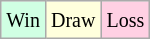<table class="wikitable">
<tr>
<td style="background-color: #d0ffe3;"><small>Win</small></td>
<td style="background-color: #ffffdd;"><small>Draw</small></td>
<td style="background-color: #ffd0e3;"><small>Loss</small></td>
</tr>
</table>
